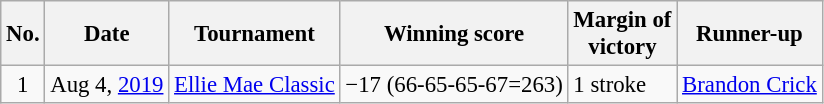<table class="wikitable" style="font-size:95%;">
<tr>
<th>No.</th>
<th>Date</th>
<th>Tournament</th>
<th>Winning score</th>
<th>Margin of<br>victory</th>
<th>Runner-up</th>
</tr>
<tr>
<td align=center>1</td>
<td align=right>Aug 4, <a href='#'>2019</a></td>
<td><a href='#'>Ellie Mae Classic</a></td>
<td>−17 (66-65-65-67=263)</td>
<td>1 stroke</td>
<td> <a href='#'>Brandon Crick</a></td>
</tr>
</table>
